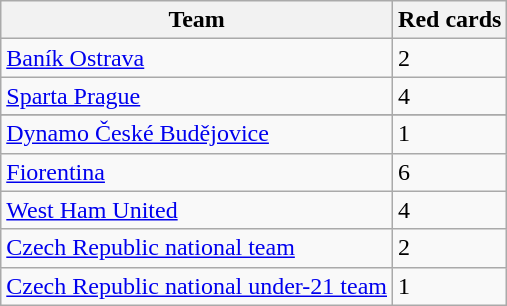<table class="wikitable">
<tr>
<th>Team</th>
<th>Red cards</th>
</tr>
<tr>
<td><a href='#'>Baník Ostrava</a></td>
<td>2</td>
</tr>
<tr>
<td><a href='#'>Sparta Prague</a></td>
<td>4</td>
</tr>
<tr>
</tr>
<tr>
<td><a href='#'>Dynamo České Budějovice</a></td>
<td>1</td>
</tr>
<tr>
<td><a href='#'>Fiorentina</a></td>
<td>6</td>
</tr>
<tr>
<td><a href='#'>West Ham United</a></td>
<td>4</td>
</tr>
<tr>
<td><a href='#'>Czech Republic national team</a></td>
<td>2</td>
</tr>
<tr>
<td><a href='#'>Czech Republic national under-21 team</a></td>
<td>1</td>
</tr>
</table>
